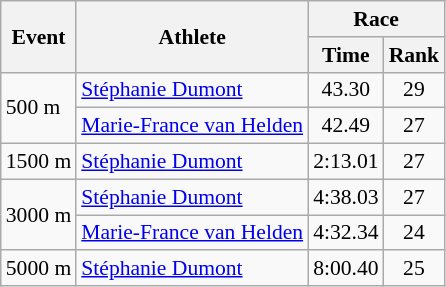<table class="wikitable" border="1" style="font-size:90%">
<tr>
<th rowspan=2>Event</th>
<th rowspan=2>Athlete</th>
<th colspan=2>Race</th>
</tr>
<tr>
<th>Time</th>
<th>Rank</th>
</tr>
<tr>
<td rowspan=2>500 m</td>
<td><a href='#'>Stéphanie Dumont</a></td>
<td align=center>43.30</td>
<td align=center>29</td>
</tr>
<tr>
<td><a href='#'>Marie-France van Helden</a></td>
<td align=center>42.49</td>
<td align=center>27</td>
</tr>
<tr>
<td>1500 m</td>
<td><a href='#'>Stéphanie Dumont</a></td>
<td align=center>2:13.01</td>
<td align=center>27</td>
</tr>
<tr>
<td rowspan=2>3000 m</td>
<td><a href='#'>Stéphanie Dumont</a></td>
<td align=center>4:38.03</td>
<td align=center>27</td>
</tr>
<tr>
<td><a href='#'>Marie-France van Helden</a></td>
<td align=center>4:32.34</td>
<td align=center>24</td>
</tr>
<tr>
<td>5000 m</td>
<td><a href='#'>Stéphanie Dumont</a></td>
<td align=center>8:00.40</td>
<td align=center>25</td>
</tr>
</table>
